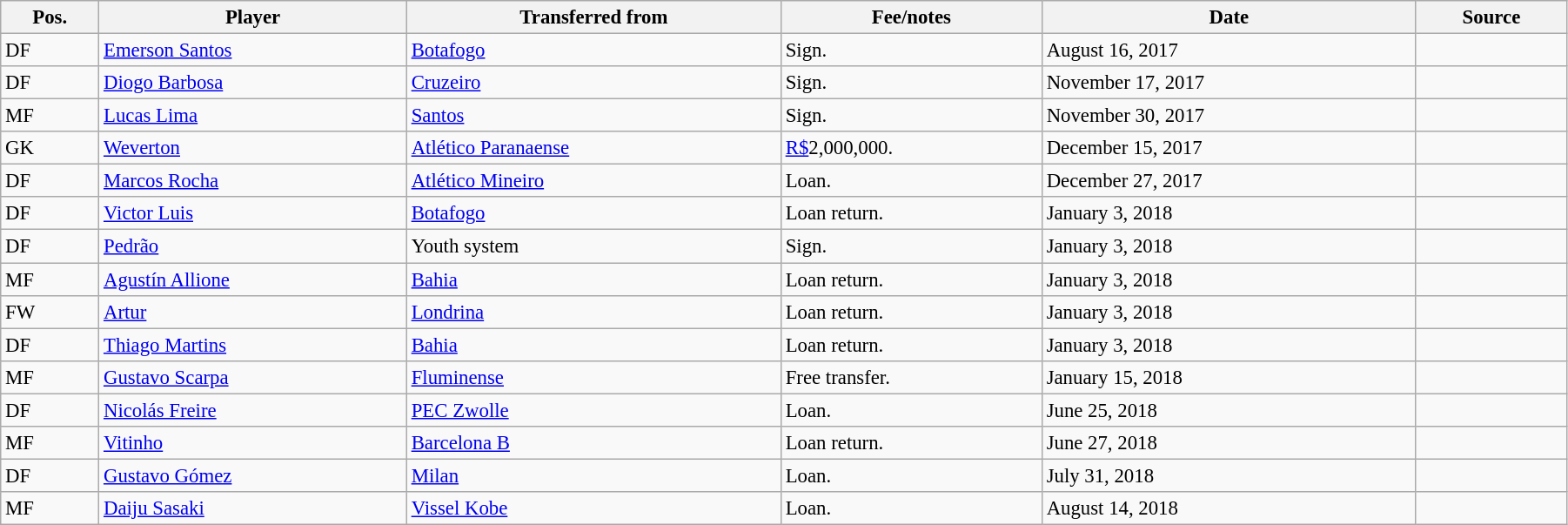<table class="wikitable sortable" style="width:95%; text-align:center; font-size:95%; text-align:left;">
<tr>
<th>Pos.</th>
<th>Player</th>
<th>Transferred from</th>
<th>Fee/notes</th>
<th>Date</th>
<th>Source</th>
</tr>
<tr>
<td>DF</td>
<td> <a href='#'>Emerson Santos</a></td>
<td> <a href='#'>Botafogo</a></td>
<td>Sign.</td>
<td>August 16, 2017</td>
<td align=center></td>
</tr>
<tr>
<td>DF</td>
<td> <a href='#'>Diogo Barbosa</a></td>
<td> <a href='#'>Cruzeiro</a></td>
<td>Sign.</td>
<td>November 17, 2017</td>
<td align=center></td>
</tr>
<tr>
<td>MF</td>
<td> <a href='#'>Lucas Lima</a></td>
<td> <a href='#'>Santos</a></td>
<td>Sign.</td>
<td>November 30, 2017</td>
<td align=center></td>
</tr>
<tr>
<td>GK</td>
<td> <a href='#'>Weverton</a></td>
<td> <a href='#'>Atlético Paranaense</a></td>
<td><a href='#'>R$</a>2,000,000.</td>
<td>December 15, 2017</td>
<td align=center></td>
</tr>
<tr>
<td>DF</td>
<td> <a href='#'>Marcos Rocha</a></td>
<td> <a href='#'>Atlético Mineiro</a></td>
<td>Loan.</td>
<td>December 27, 2017</td>
<td align=center></td>
</tr>
<tr>
<td>DF</td>
<td> <a href='#'>Victor Luis</a></td>
<td> <a href='#'>Botafogo</a></td>
<td>Loan return.</td>
<td>January 3, 2018</td>
<td align=center></td>
</tr>
<tr>
<td>DF</td>
<td> <a href='#'>Pedrão</a></td>
<td>Youth system</td>
<td>Sign.</td>
<td>January 3, 2018</td>
<td align=center></td>
</tr>
<tr>
<td>MF</td>
<td> <a href='#'>Agustín Allione</a></td>
<td> <a href='#'>Bahia</a></td>
<td>Loan return.</td>
<td>January 3, 2018</td>
<td align=center></td>
</tr>
<tr>
<td>FW</td>
<td> <a href='#'>Artur</a></td>
<td> <a href='#'>Londrina</a></td>
<td>Loan return.</td>
<td>January 3, 2018</td>
<td align=center></td>
</tr>
<tr>
<td>DF</td>
<td> <a href='#'>Thiago Martins</a></td>
<td> <a href='#'>Bahia</a></td>
<td>Loan return.</td>
<td>January 3, 2018</td>
<td align=center></td>
</tr>
<tr>
<td>MF</td>
<td> <a href='#'>Gustavo Scarpa</a></td>
<td> <a href='#'>Fluminense</a></td>
<td>Free transfer.</td>
<td>January 15, 2018</td>
<td align=center></td>
</tr>
<tr>
<td>DF</td>
<td> <a href='#'>Nicolás Freire</a></td>
<td> <a href='#'>PEC Zwolle</a></td>
<td>Loan.</td>
<td>June 25, 2018</td>
<td align=center></td>
</tr>
<tr>
<td>MF</td>
<td> <a href='#'>Vitinho</a></td>
<td> <a href='#'>Barcelona B</a></td>
<td>Loan return.</td>
<td>June 27, 2018</td>
<td align=center></td>
</tr>
<tr>
<td>DF</td>
<td> <a href='#'>Gustavo Gómez</a></td>
<td> <a href='#'>Milan</a></td>
<td>Loan.</td>
<td>July 31, 2018</td>
<td align=center></td>
</tr>
<tr>
<td>MF</td>
<td> <a href='#'>Daiju Sasaki</a></td>
<td> <a href='#'>Vissel Kobe</a></td>
<td>Loan.</td>
<td>August 14, 2018</td>
<td align=center></td>
</tr>
</table>
